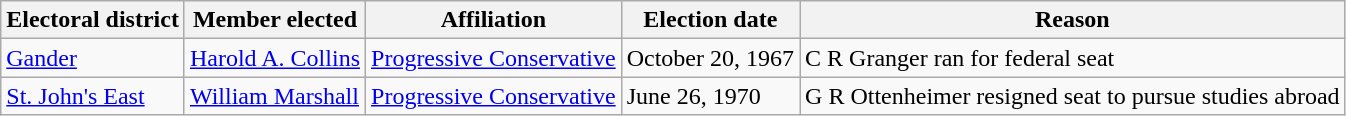<table class="wikitable sortable">
<tr>
<th>Electoral district</th>
<th>Member elected</th>
<th>Affiliation</th>
<th>Election date</th>
<th>Reason</th>
</tr>
<tr>
<td><a href='#'>Gander</a></td>
<td><a href='#'>Harold A. Collins</a></td>
<td><a href='#'>Progressive Conservative</a></td>
<td>October 20, 1967</td>
<td>C R Granger ran for federal seat</td>
</tr>
<tr>
<td><a href='#'>St. John's East</a></td>
<td><a href='#'>William Marshall</a></td>
<td><a href='#'>Progressive Conservative</a></td>
<td>June 26, 1970</td>
<td>G R Ottenheimer resigned seat to pursue studies abroad</td>
</tr>
</table>
